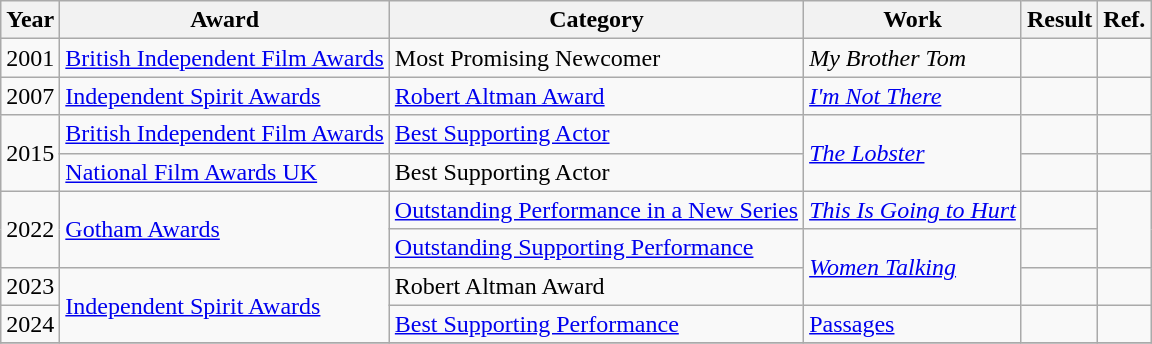<table class="wikitable unsortable">
<tr>
<th>Year</th>
<th>Award</th>
<th>Category</th>
<th>Work</th>
<th>Result</th>
<th>Ref.</th>
</tr>
<tr>
<td>2001</td>
<td><a href='#'>British Independent Film Awards</a></td>
<td>Most Promising Newcomer</td>
<td><em>My Brother Tom</em></td>
<td></td>
<td></td>
</tr>
<tr>
<td>2007</td>
<td><a href='#'>Independent Spirit Awards</a></td>
<td><a href='#'>Robert Altman Award</a></td>
<td><em><a href='#'>I'm Not There</a></em></td>
<td></td>
<td></td>
</tr>
<tr>
<td rowspan="2">2015</td>
<td><a href='#'>British Independent Film Awards</a></td>
<td><a href='#'>Best Supporting Actor</a></td>
<td rowspan="2"><em><a href='#'>The Lobster</a></em></td>
<td></td>
<td></td>
</tr>
<tr>
<td><a href='#'>National Film Awards UK</a></td>
<td>Best Supporting Actor</td>
<td></td>
<td></td>
</tr>
<tr>
<td rowspan="2">2022</td>
<td rowspan="2"><a href='#'>Gotham Awards</a></td>
<td><a href='#'>Outstanding Performance in a New Series</a></td>
<td><em><a href='#'>This Is Going to Hurt</a></em></td>
<td></td>
<td rowspan="2"></td>
</tr>
<tr>
<td><a href='#'>Outstanding Supporting Performance</a></td>
<td rowspan="2"><em><a href='#'>Women Talking</a></em></td>
<td></td>
</tr>
<tr>
<td>2023</td>
<td rowspan="2"><a href='#'>Independent Spirit Awards</a></td>
<td>Robert Altman Award</td>
<td></td>
<td></td>
</tr>
<tr>
<td>2024</td>
<td><a href='#'>Best Supporting Performance</a></td>
<td><a href='#'>Passages</a></td>
<td></td>
<td></td>
</tr>
<tr>
</tr>
</table>
